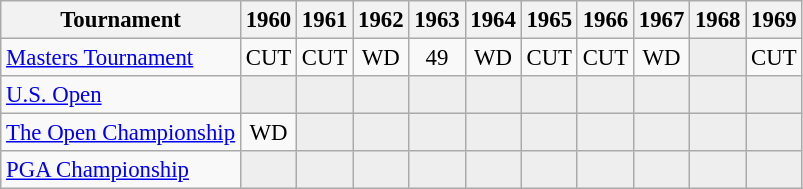<table class="wikitable" style="font-size:95%;text-align:center;">
<tr>
<th>Tournament</th>
<th>1960</th>
<th>1961</th>
<th>1962</th>
<th>1963</th>
<th>1964</th>
<th>1965</th>
<th>1966</th>
<th>1967</th>
<th>1968</th>
<th>1969</th>
</tr>
<tr>
<td align=left><a href='#'>Masters Tournament</a></td>
<td>CUT</td>
<td>CUT</td>
<td>WD</td>
<td>49</td>
<td>WD</td>
<td>CUT</td>
<td>CUT</td>
<td>WD</td>
<td style="background:#eeeeee;"></td>
<td>CUT</td>
</tr>
<tr>
<td align=left><a href='#'>U.S. Open</a></td>
<td style="background:#eeeeee;"></td>
<td style="background:#eeeeee;"></td>
<td style="background:#eeeeee;"></td>
<td style="background:#eeeeee;"></td>
<td style="background:#eeeeee;"></td>
<td style="background:#eeeeee;"></td>
<td style="background:#eeeeee;"></td>
<td style="background:#eeeeee;"></td>
<td style="background:#eeeeee;"></td>
<td style="background:#eeeeee;"></td>
</tr>
<tr>
<td align=left><a href='#'>The Open Championship</a></td>
<td>WD</td>
<td style="background:#eeeeee;"></td>
<td style="background:#eeeeee;"></td>
<td style="background:#eeeeee;"></td>
<td style="background:#eeeeee;"></td>
<td style="background:#eeeeee;"></td>
<td style="background:#eeeeee;"></td>
<td style="background:#eeeeee;"></td>
<td style="background:#eeeeee;"></td>
<td style="background:#eeeeee;"></td>
</tr>
<tr>
<td align=left><a href='#'>PGA Championship</a></td>
<td style="background:#eeeeee;"></td>
<td style="background:#eeeeee;"></td>
<td style="background:#eeeeee;"></td>
<td style="background:#eeeeee;"></td>
<td style="background:#eeeeee;"></td>
<td style="background:#eeeeee;"></td>
<td style="background:#eeeeee;"></td>
<td style="background:#eeeeee;"></td>
<td style="background:#eeeeee;"></td>
<td style="background:#eeeeee;"></td>
</tr>
</table>
